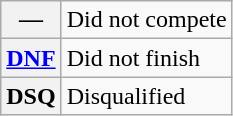<table class="wikitable">
<tr>
<th scope="row">—</th>
<td>Did not compete</td>
</tr>
<tr>
<th scope="row"><a href='#'>DNF</a></th>
<td>Did not finish</td>
</tr>
<tr>
<th scope="row">DSQ</th>
<td>Disqualified</td>
</tr>
</table>
